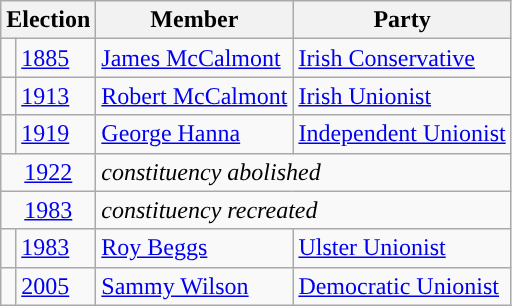<table class="wikitable">
<tr>
<th colspan="2">Election</th>
<th>Member</th>
<th>Party</th>
</tr>
<tr>
<td style="color:inherit;background-color: "></td>
<td><a href='#'>1885</a></td>
<td><a href='#'>James McCalmont</a></td>
<td><a href='#'>Irish Conservative</a></td>
</tr>
<tr>
<td style="color:inherit;background-color: "></td>
<td><a href='#'>1913</a></td>
<td><a href='#'>Robert McCalmont</a></td>
<td><a href='#'>Irish Unionist</a></td>
</tr>
<tr>
<td style="color:inherit;background-color: "></td>
<td><a href='#'>1919</a></td>
<td><a href='#'>George Hanna</a></td>
<td><a href='#'>Independent Unionist</a></td>
</tr>
<tr>
<td colspan="2" align="center"><a href='#'>1922</a></td>
<td colspan="2"><em>constituency abolished</em></td>
</tr>
<tr>
<td colspan="2" align="center"><a href='#'>1983</a></td>
<td colspan="2"><em>constituency recreated</em></td>
</tr>
<tr>
<td style="color:inherit;background-color: "></td>
<td><a href='#'>1983</a></td>
<td><a href='#'>Roy Beggs</a></td>
<td><a href='#'>Ulster Unionist</a></td>
</tr>
<tr>
<td style="color:inherit;background-color: "></td>
<td><a href='#'>2005</a></td>
<td><a href='#'>Sammy Wilson</a></td>
<td><a href='#'>Democratic Unionist</a></td>
</tr>
</table>
